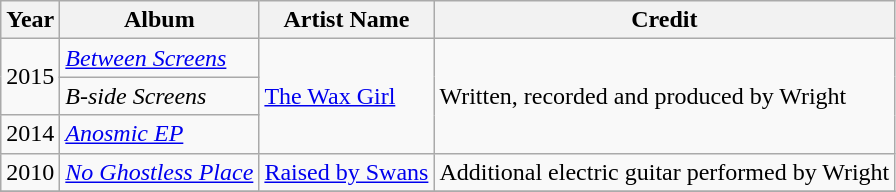<table class="wikitable sortable">
<tr>
<th>Year</th>
<th>Album</th>
<th>Artist Name</th>
<th>Credit</th>
</tr>
<tr>
<td rowspan=2>2015</td>
<td><em><a href='#'>Between Screens</a></em></td>
<td rowspan=3><a href='#'>The Wax Girl</a></td>
<td rowspan=3>Written, recorded and produced by Wright</td>
</tr>
<tr>
<td><em>B-side Screens</em></td>
</tr>
<tr>
<td>2014</td>
<td><em><a href='#'>Anosmic EP</a></em></td>
</tr>
<tr>
<td>2010</td>
<td><em><a href='#'>No Ghostless Place</a></em></td>
<td><a href='#'>Raised by Swans</a></td>
<td>Additional electric guitar performed by Wright</td>
</tr>
<tr>
</tr>
</table>
